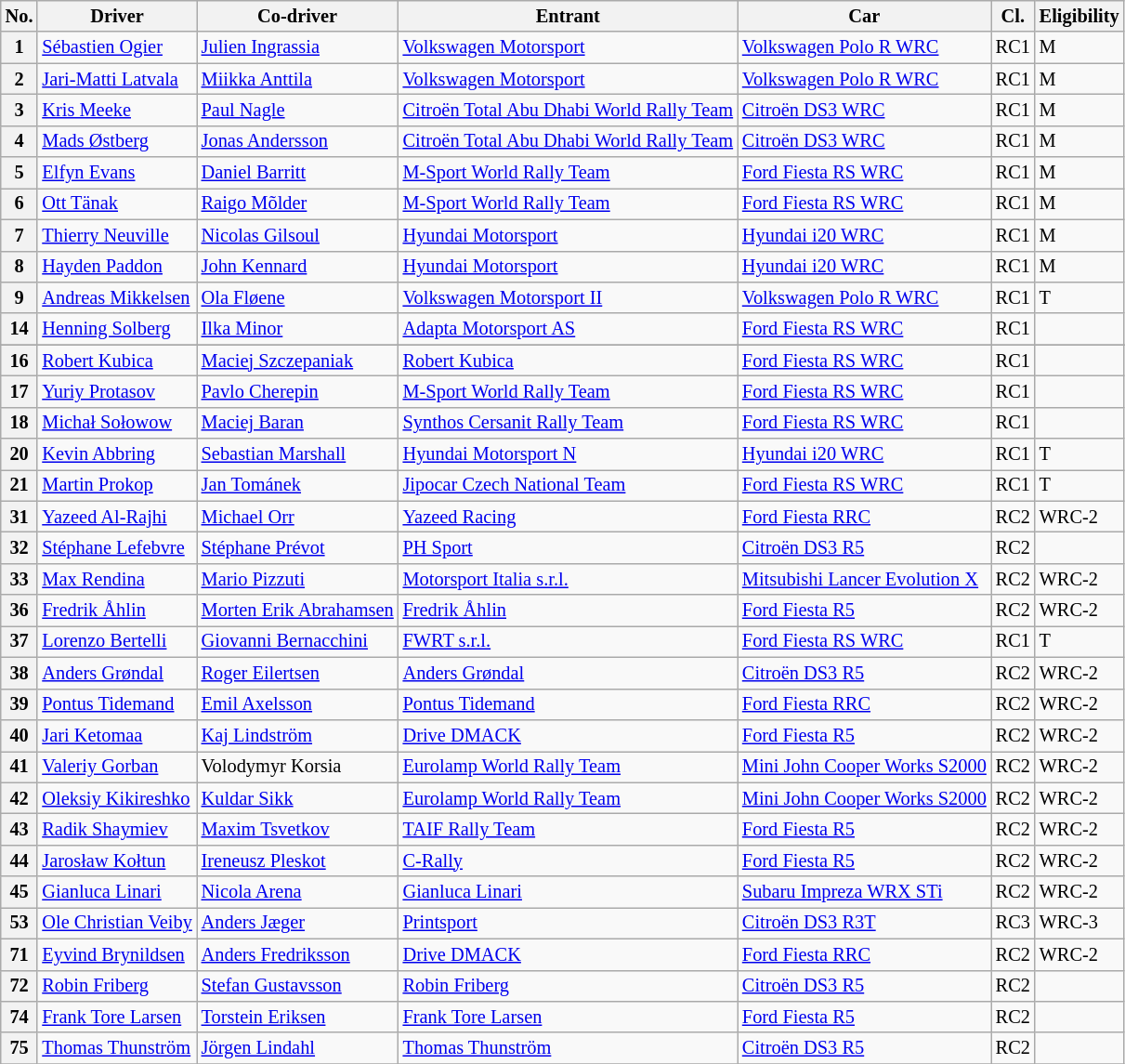<table class="wikitable" style="text-align: left; font-size: 85%;">
<tr>
<th>No.</th>
<th>Driver</th>
<th>Co-driver</th>
<th>Entrant</th>
<th>Car</th>
<th>Cl.</th>
<th>Eligibility</th>
</tr>
<tr>
<th>1</th>
<td> <a href='#'>Sébastien Ogier</a></td>
<td> <a href='#'>Julien Ingrassia</a></td>
<td> <a href='#'>Volkswagen Motorsport</a></td>
<td><a href='#'>Volkswagen Polo R WRC</a></td>
<td>RC1</td>
<td>M</td>
</tr>
<tr>
<th>2</th>
<td> <a href='#'>Jari-Matti Latvala</a></td>
<td> <a href='#'>Miikka Anttila</a></td>
<td> <a href='#'>Volkswagen Motorsport</a></td>
<td><a href='#'>Volkswagen Polo R WRC</a></td>
<td>RC1</td>
<td>M</td>
</tr>
<tr>
<th>3</th>
<td> <a href='#'>Kris Meeke</a></td>
<td> <a href='#'>Paul Nagle</a></td>
<td> <a href='#'>Citroën Total Abu Dhabi World Rally Team</a></td>
<td><a href='#'>Citroën DS3 WRC</a></td>
<td>RC1</td>
<td>M</td>
</tr>
<tr>
<th>4</th>
<td> <a href='#'>Mads Østberg</a></td>
<td> <a href='#'>Jonas Andersson</a></td>
<td> <a href='#'>Citroën Total Abu Dhabi World Rally Team</a></td>
<td><a href='#'>Citroën DS3 WRC</a></td>
<td>RC1</td>
<td>M</td>
</tr>
<tr>
<th>5</th>
<td> <a href='#'>Elfyn Evans</a></td>
<td> <a href='#'>Daniel Barritt</a></td>
<td> <a href='#'>M-Sport World Rally Team</a></td>
<td><a href='#'>Ford Fiesta RS WRC</a></td>
<td>RC1</td>
<td>M</td>
</tr>
<tr>
<th>6</th>
<td> <a href='#'>Ott Tänak</a></td>
<td> <a href='#'>Raigo Mõlder</a></td>
<td> <a href='#'>M-Sport World Rally Team</a></td>
<td><a href='#'>Ford Fiesta RS WRC</a></td>
<td>RC1</td>
<td>M</td>
</tr>
<tr>
<th>7</th>
<td> <a href='#'>Thierry Neuville</a></td>
<td> <a href='#'>Nicolas Gilsoul</a></td>
<td> <a href='#'>Hyundai Motorsport</a></td>
<td><a href='#'>Hyundai i20 WRC</a></td>
<td>RC1</td>
<td>M</td>
</tr>
<tr>
<th>8</th>
<td> <a href='#'>Hayden Paddon</a></td>
<td> <a href='#'>John Kennard</a></td>
<td> <a href='#'>Hyundai Motorsport</a></td>
<td><a href='#'>Hyundai i20 WRC</a></td>
<td>RC1</td>
<td>M</td>
</tr>
<tr>
<th>9</th>
<td> <a href='#'>Andreas Mikkelsen</a></td>
<td> <a href='#'>Ola Fløene</a></td>
<td> <a href='#'>Volkswagen Motorsport II</a></td>
<td><a href='#'>Volkswagen Polo R WRC</a></td>
<td>RC1</td>
<td>T</td>
</tr>
<tr>
<th>14</th>
<td> <a href='#'>Henning Solberg</a></td>
<td> <a href='#'>Ilka Minor</a></td>
<td> <a href='#'>Adapta Motorsport AS</a></td>
<td><a href='#'>Ford Fiesta RS WRC</a></td>
<td>RC1</td>
<td></td>
</tr>
<tr>
</tr>
<tr>
<th>16</th>
<td> <a href='#'>Robert Kubica</a></td>
<td> <a href='#'>Maciej Szczepaniak</a></td>
<td> <a href='#'>Robert Kubica</a></td>
<td><a href='#'>Ford Fiesta RS WRC</a></td>
<td>RC1</td>
<td></td>
</tr>
<tr>
<th>17</th>
<td> <a href='#'>Yuriy Protasov</a></td>
<td> <a href='#'>Pavlo Cherepin</a></td>
<td> <a href='#'>M-Sport World Rally Team</a></td>
<td><a href='#'>Ford Fiesta RS WRC</a></td>
<td>RC1</td>
<td></td>
</tr>
<tr>
<th>18</th>
<td> <a href='#'>Michał Sołowow</a></td>
<td> <a href='#'>Maciej Baran</a></td>
<td> <a href='#'>Synthos Cersanit Rally Team</a></td>
<td><a href='#'>Ford Fiesta RS WRC</a></td>
<td>RC1</td>
<td></td>
</tr>
<tr>
<th>20</th>
<td> <a href='#'>Kevin Abbring</a></td>
<td> <a href='#'>Sebastian Marshall</a></td>
<td> <a href='#'>Hyundai Motorsport N</a></td>
<td><a href='#'>Hyundai i20 WRC</a></td>
<td>RC1</td>
<td>T</td>
</tr>
<tr>
<th>21</th>
<td> <a href='#'>Martin Prokop</a></td>
<td> <a href='#'>Jan Tománek</a></td>
<td> <a href='#'>Jipocar Czech National Team</a></td>
<td><a href='#'>Ford Fiesta RS WRC</a></td>
<td>RC1</td>
<td>T</td>
</tr>
<tr>
<th>31</th>
<td> <a href='#'>Yazeed Al-Rajhi</a></td>
<td> <a href='#'>Michael Orr</a></td>
<td> <a href='#'>Yazeed Racing</a></td>
<td><a href='#'>Ford Fiesta RRC</a></td>
<td>RC2</td>
<td>WRC-2</td>
</tr>
<tr>
<th>32</th>
<td> <a href='#'>Stéphane Lefebvre</a></td>
<td> <a href='#'>Stéphane Prévot</a></td>
<td> <a href='#'>PH Sport</a></td>
<td><a href='#'>Citroën DS3 R5</a></td>
<td>RC2</td>
<td></td>
</tr>
<tr>
<th>33</th>
<td> <a href='#'>Max Rendina</a></td>
<td> <a href='#'>Mario Pizzuti</a></td>
<td> <a href='#'>Motorsport Italia s.r.l.</a></td>
<td><a href='#'>Mitsubishi Lancer Evolution X</a></td>
<td>RC2</td>
<td>WRC-2</td>
</tr>
<tr>
<th>36</th>
<td> <a href='#'>Fredrik Åhlin</a></td>
<td> <a href='#'>Morten Erik Abrahamsen</a></td>
<td> <a href='#'>Fredrik Åhlin</a></td>
<td><a href='#'>Ford Fiesta R5</a></td>
<td>RC2</td>
<td>WRC-2</td>
</tr>
<tr>
<th>37</th>
<td> <a href='#'>Lorenzo Bertelli</a></td>
<td> <a href='#'>Giovanni Bernacchini</a></td>
<td> <a href='#'>FWRT s.r.l.</a></td>
<td><a href='#'>Ford Fiesta RS WRC</a></td>
<td>RC1</td>
<td>T</td>
</tr>
<tr>
<th>38</th>
<td> <a href='#'>Anders Grøndal</a></td>
<td> <a href='#'>Roger Eilertsen</a></td>
<td> <a href='#'>Anders Grøndal</a></td>
<td><a href='#'>Citroën DS3 R5</a></td>
<td>RC2</td>
<td>WRC-2</td>
</tr>
<tr>
<th>39</th>
<td> <a href='#'>Pontus Tidemand</a></td>
<td> <a href='#'>Emil Axelsson</a></td>
<td> <a href='#'>Pontus Tidemand</a></td>
<td><a href='#'>Ford Fiesta RRC</a></td>
<td>RC2</td>
<td>WRC-2</td>
</tr>
<tr>
<th>40</th>
<td> <a href='#'>Jari Ketomaa</a></td>
<td> <a href='#'>Kaj Lindström</a></td>
<td> <a href='#'>Drive DMACK</a></td>
<td><a href='#'>Ford Fiesta R5</a></td>
<td>RC2</td>
<td>WRC-2</td>
</tr>
<tr>
<th>41</th>
<td> <a href='#'>Valeriy Gorban</a></td>
<td> Volodymyr Korsia</td>
<td> <a href='#'>Eurolamp World Rally Team</a></td>
<td><a href='#'>Mini John Cooper Works S2000</a></td>
<td>RC2</td>
<td>WRC-2</td>
</tr>
<tr>
<th>42</th>
<td> <a href='#'>Oleksiy Kikireshko</a></td>
<td> <a href='#'>Kuldar Sikk</a></td>
<td> <a href='#'>Eurolamp World Rally Team</a></td>
<td><a href='#'>Mini John Cooper Works S2000</a></td>
<td>RC2</td>
<td>WRC-2</td>
</tr>
<tr>
<th>43</th>
<td> <a href='#'>Radik Shaymiev</a></td>
<td> <a href='#'>Maxim Tsvetkov</a></td>
<td> <a href='#'>TAIF Rally Team</a></td>
<td><a href='#'>Ford Fiesta R5</a></td>
<td>RC2</td>
<td>WRC-2</td>
</tr>
<tr>
<th>44</th>
<td> <a href='#'>Jarosław Kołtun</a></td>
<td> <a href='#'>Ireneusz Pleskot</a></td>
<td> <a href='#'>C-Rally</a></td>
<td><a href='#'>Ford Fiesta R5</a></td>
<td>RC2</td>
<td>WRC-2</td>
</tr>
<tr>
<th>45</th>
<td> <a href='#'>Gianluca Linari</a></td>
<td> <a href='#'>Nicola Arena</a></td>
<td> <a href='#'>Gianluca Linari</a></td>
<td><a href='#'>Subaru Impreza WRX STi</a></td>
<td>RC2</td>
<td>WRC-2</td>
</tr>
<tr>
<th>53</th>
<td> <a href='#'>Ole Christian Veiby</a></td>
<td> <a href='#'>Anders Jæger</a></td>
<td> <a href='#'>Printsport</a></td>
<td><a href='#'>Citroën DS3 R3T</a></td>
<td>RC3</td>
<td>WRC-3</td>
</tr>
<tr>
<th>71</th>
<td> <a href='#'>Eyvind Brynildsen</a></td>
<td> <a href='#'>Anders Fredriksson</a></td>
<td> <a href='#'>Drive DMACK</a></td>
<td><a href='#'>Ford Fiesta RRC</a></td>
<td>RC2</td>
<td>WRC-2</td>
</tr>
<tr>
<th>72</th>
<td> <a href='#'>Robin Friberg</a></td>
<td> <a href='#'>Stefan Gustavsson</a></td>
<td> <a href='#'>Robin Friberg</a></td>
<td><a href='#'>Citroën DS3 R5</a></td>
<td>RC2</td>
<td></td>
</tr>
<tr>
<th>74</th>
<td> <a href='#'>Frank Tore Larsen</a></td>
<td> <a href='#'>Torstein Eriksen</a></td>
<td> <a href='#'>Frank Tore Larsen</a></td>
<td><a href='#'>Ford Fiesta R5</a></td>
<td>RC2</td>
<td></td>
</tr>
<tr>
<th>75</th>
<td> <a href='#'>Thomas Thunström</a></td>
<td> <a href='#'>Jörgen Lindahl</a></td>
<td> <a href='#'>Thomas Thunström</a></td>
<td><a href='#'>Citroën DS3 R5</a></td>
<td>RC2</td>
<td></td>
</tr>
<tr>
</tr>
</table>
